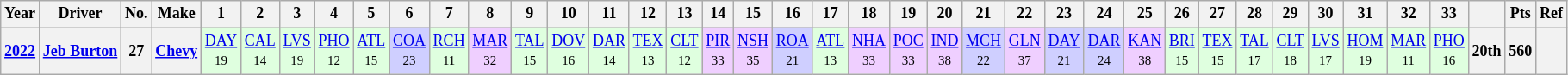<table class="wikitable" style="text-align:center; font-size:75%">
<tr>
<th>Year</th>
<th>Driver</th>
<th>No.</th>
<th>Make</th>
<th>1</th>
<th>2</th>
<th>3</th>
<th>4</th>
<th>5</th>
<th>6</th>
<th>7</th>
<th>8</th>
<th>9</th>
<th>10</th>
<th>11</th>
<th>12</th>
<th>13</th>
<th>14</th>
<th>15</th>
<th>16</th>
<th>17</th>
<th>18</th>
<th>19</th>
<th>20</th>
<th>21</th>
<th>22</th>
<th>23</th>
<th>24</th>
<th>25</th>
<th>26</th>
<th>27</th>
<th>28</th>
<th>29</th>
<th>30</th>
<th>31</th>
<th>32</th>
<th>33</th>
<th></th>
<th>Pts</th>
<th>Ref</th>
</tr>
<tr>
<th><a href='#'>2022</a></th>
<th><a href='#'>Jeb Burton</a></th>
<th>27</th>
<th><a href='#'>Chevy</a></th>
<td style="background:#DFFFDF;"><a href='#'>DAY</a><br><small>19</small></td>
<td style="background:#DFFFDF;"><a href='#'>CAL</a><br><small>14</small></td>
<td style="background:#DFFFDF;"><a href='#'>LVS</a><br><small>19</small></td>
<td style="background:#DFFFDF;"><a href='#'>PHO</a><br><small>12</small></td>
<td style="background:#DFFFDF;"><a href='#'>ATL</a><br><small>15</small></td>
<td style="background:#CFCFFF;"><a href='#'>COA</a><br><small>23</small></td>
<td style="background:#DFFFDF;"><a href='#'>RCH</a><br><small>11</small></td>
<td style="background:#EFCFFF;"><a href='#'>MAR</a><br><small>32</small></td>
<td style="background:#DFFFDF;"><a href='#'>TAL</a><br><small>15</small></td>
<td style="background:#DFFFDF;"><a href='#'>DOV</a><br><small>16</small></td>
<td style="background:#DFFFDF;"><a href='#'>DAR</a><br><small>14</small></td>
<td style="background:#DFFFDF;"><a href='#'>TEX</a><br><small>13</small></td>
<td style="background:#DFFFDF;"><a href='#'>CLT</a><br><small>12</small></td>
<td style="background:#EFCFFF;"><a href='#'>PIR</a><br><small>33</small></td>
<td style="background:#EFCFFF;"><a href='#'>NSH</a><br><small>35</small></td>
<td style="background:#CFCFFF;"><a href='#'>ROA</a><br><small>21</small></td>
<td style="background:#DFFFDF;"><a href='#'>ATL</a><br><small>13</small></td>
<td style="background:#EFCFFF;"><a href='#'>NHA</a><br><small>33</small></td>
<td style="background:#EFCFFF;"><a href='#'>POC</a><br><small>33</small></td>
<td style="background:#EFCFFF;"><a href='#'>IND</a><br><small>38</small></td>
<td style="background:#CFCFFF;"><a href='#'>MCH</a> <br><small>22</small></td>
<td style="background:#EFCFFF;"><a href='#'>GLN</a> <br><small>37</small></td>
<td style="background:#CFCFFF;"><a href='#'>DAY</a><br><small>21</small></td>
<td style="background:#CFCFFF;"><a href='#'>DAR</a><br><small>24</small></td>
<td style="background:#EFCFFF;"><a href='#'>KAN</a> <br><small>38</small></td>
<td style="background:#DFFFDF;"><a href='#'>BRI</a><br><small>15</small></td>
<td style="background:#DFFFDF;"><a href='#'>TEX</a><br><small>15</small></td>
<td style="background:#DFFFDF;"><a href='#'>TAL</a><br><small>17</small></td>
<td style="background:#DFFFDF;"><a href='#'>CLT</a><br><small>18</small></td>
<td style="background:#DFFFDF;"><a href='#'>LVS</a><br><small>17</small></td>
<td style="background:#DFFFDF;"><a href='#'>HOM</a><br><small>19</small></td>
<td style="background:#DFFFDF;"><a href='#'>MAR</a><br><small>11</small></td>
<td style="background:#DFFFDF;"><a href='#'>PHO</a><br><small>16</small></td>
<th>20th</th>
<th>560</th>
<th></th>
</tr>
</table>
